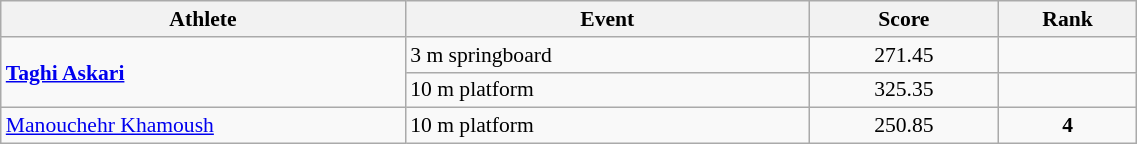<table class="wikitable" width="60%" style="text-align:left; font-size:90%">
<tr>
<th width="15%">Athlete</th>
<th width="15%">Event</th>
<th width="7%">Score</th>
<th width="5%">Rank</th>
</tr>
<tr>
<td rowspan=2><strong><a href='#'>Taghi Askari</a></strong></td>
<td>3 m springboard</td>
<td align=center>271.45</td>
<td align=center></td>
</tr>
<tr>
<td>10 m platform</td>
<td align=center>325.35</td>
<td align=center></td>
</tr>
<tr>
<td><a href='#'>Manouchehr Khamoush</a></td>
<td>10 m platform</td>
<td align=center>250.85</td>
<td align=center><strong>4</strong></td>
</tr>
</table>
